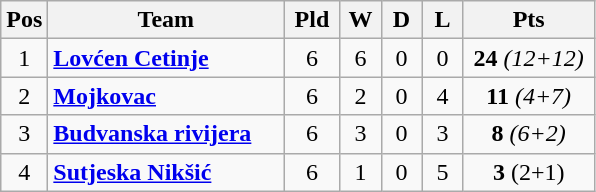<table class="wikitable">
<tr>
<th>Pos</th>
<th width="150">Team</th>
<th width="30">Pld</th>
<th width="20">W</th>
<th width="20">D</th>
<th width="20">L</th>
<th width="80">Pts</th>
</tr>
<tr>
<td style="text-align: center;">1</td>
<td><strong><a href='#'>Lovćen Cetinje</a></strong></td>
<td style="text-align: center;">6</td>
<td style="text-align: center;">6</td>
<td style="text-align: center;">0</td>
<td style="text-align: center;">0</td>
<td style="text-align: center;"><strong>24</strong> <em>(12+12)</em></td>
</tr>
<tr>
<td style="text-align: center;">2</td>
<td><strong><a href='#'>Mojkovac</a></strong></td>
<td style="text-align: center;">6</td>
<td style="text-align: center;">2</td>
<td style="text-align: center;">0</td>
<td style="text-align: center;">4</td>
<td style="text-align: center;"><strong>11</strong> <em>(4+7)</em></td>
</tr>
<tr>
<td style="text-align: center;">3</td>
<td><strong><a href='#'>Budvanska rivijera</a></strong></td>
<td style="text-align: center;">6</td>
<td style="text-align: center;">3</td>
<td style="text-align: center;">0</td>
<td style="text-align: center;">3</td>
<td style="text-align: center;"><strong>8</strong> <em>(6+2)</em></td>
</tr>
<tr>
<td style="text-align: center;">4</td>
<td><strong><a href='#'>Sutjeska Nikšić</a></strong></td>
<td style="text-align: center;">6</td>
<td style="text-align: center;">1</td>
<td style="text-align: center;">0</td>
<td style="text-align: center;">5</td>
<td style="text-align: center;"><strong>3</strong> (2+1)</td>
</tr>
</table>
